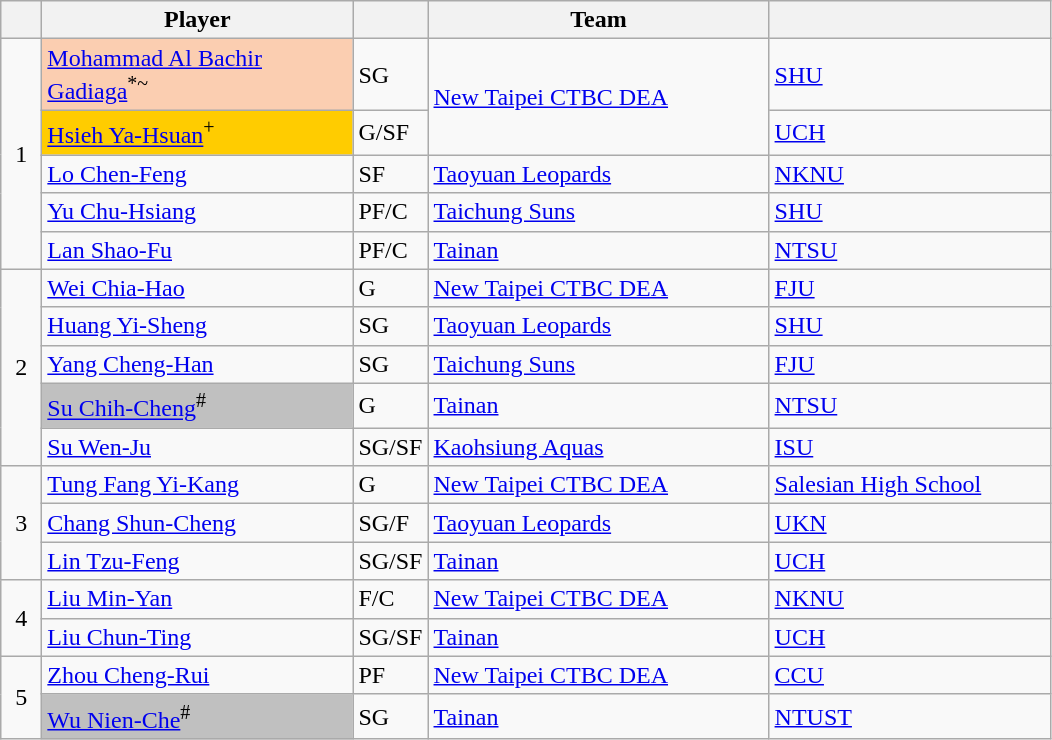<table class="wikitable sortable plainrowheaders" style="text-align:left">
<tr>
<th style="width:20px;"></th>
<th style="width:200px;">Player</th>
<th style="width:20px;"></th>
<th style="width:220px;">Team</th>
<th style="width:180px;"></th>
</tr>
<tr>
<td rowspan=5 style="text-align:center">1</td>
<td bgcolor="#FBCEB1"><a href='#'>Mohammad Al Bachir Gadiaga</a><sup>*~</sup></td>
<td>SG</td>
<td rowspan=2><a href='#'>New Taipei CTBC DEA</a> </td>
<td><a href='#'>SHU</a> </td>
</tr>
<tr>
<td bgcolor="#FFCC00"><a href='#'>Hsieh Ya-Hsuan</a><sup>+</sup></td>
<td>G/SF</td>
<td><a href='#'>UCH</a> </td>
</tr>
<tr>
<td><a href='#'>Lo Chen-Feng</a></td>
<td>SF</td>
<td><a href='#'>Taoyuan Leopards</a></td>
<td><a href='#'>NKNU</a></td>
</tr>
<tr>
<td><a href='#'>Yu Chu-Hsiang</a></td>
<td>PF/C</td>
<td><a href='#'>Taichung Suns</a></td>
<td><a href='#'>SHU</a> </td>
</tr>
<tr>
<td><a href='#'>Lan Shao-Fu</a></td>
<td>PF/C</td>
<td><a href='#'>Tainan</a></td>
<td><a href='#'>NTSU</a></td>
</tr>
<tr>
<td rowspan=5 style="text-align:center">2</td>
<td><a href='#'>Wei Chia-Hao</a></td>
<td>G</td>
<td><a href='#'>New Taipei CTBC DEA</a></td>
<td><a href='#'>FJU</a> </td>
</tr>
<tr>
<td><a href='#'>Huang Yi-Sheng</a></td>
<td>SG</td>
<td><a href='#'>Taoyuan Leopards</a></td>
<td><a href='#'>SHU</a></td>
</tr>
<tr>
<td><a href='#'>Yang Cheng-Han</a></td>
<td>SG</td>
<td><a href='#'>Taichung Suns</a></td>
<td><a href='#'>FJU</a> </td>
</tr>
<tr>
<td bgcolor="#C0C0C0"><a href='#'>Su Chih-Cheng</a><sup>#</sup></td>
<td>G</td>
<td><a href='#'>Tainan</a></td>
<td><a href='#'>NTSU</a> </td>
</tr>
<tr>
<td><a href='#'>Su Wen-Ju</a></td>
<td>SG/SF</td>
<td><a href='#'>Kaohsiung Aquas</a></td>
<td><a href='#'>ISU</a> </td>
</tr>
<tr>
<td rowspan=3 style="text-align:center">3</td>
<td><a href='#'>Tung Fang Yi-Kang</a></td>
<td>G</td>
<td><a href='#'>New Taipei CTBC DEA</a></td>
<td><a href='#'>Salesian High School</a></td>
</tr>
<tr>
<td><a href='#'>Chang Shun-Cheng</a></td>
<td>SG/F</td>
<td><a href='#'>Taoyuan Leopards</a></td>
<td><a href='#'>UKN</a></td>
</tr>
<tr>
<td><a href='#'>Lin Tzu-Feng</a></td>
<td>SG/SF</td>
<td><a href='#'>Tainan</a></td>
<td><a href='#'>UCH</a> </td>
</tr>
<tr>
<td rowspan=2 style="text-align:center">4</td>
<td><a href='#'>Liu Min-Yan</a></td>
<td>F/C</td>
<td><a href='#'>New Taipei CTBC DEA</a></td>
<td><a href='#'>NKNU</a> </td>
</tr>
<tr>
<td><a href='#'>Liu Chun-Ting</a></td>
<td>SG/SF</td>
<td><a href='#'>Tainan</a></td>
<td><a href='#'>UCH</a> </td>
</tr>
<tr>
<td rowspan=2 style="text-align:center">5</td>
<td><a href='#'>Zhou Cheng-Rui</a></td>
<td>PF</td>
<td><a href='#'>New Taipei CTBC DEA</a></td>
<td><a href='#'>CCU</a> </td>
</tr>
<tr>
<td bgcolor="#C0C0C0"><a href='#'>Wu Nien-Che</a><sup>#</sup></td>
<td>SG</td>
<td><a href='#'>Tainan</a></td>
<td><a href='#'>NTUST</a> </td>
</tr>
</table>
